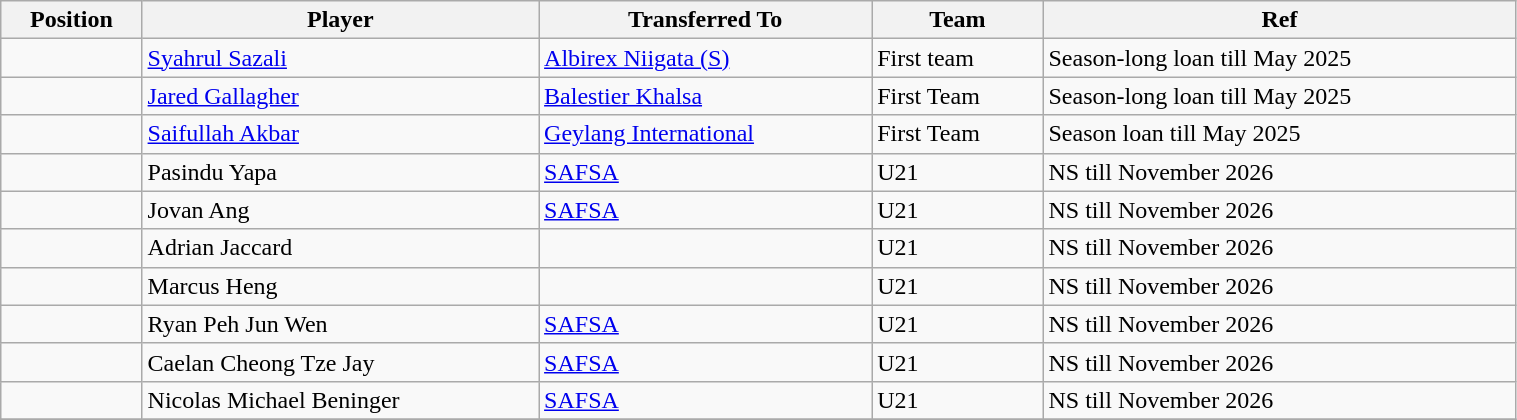<table class="wikitable sortable" style="width:80%; text-align:center; font-size:100%; text-align:left;">
<tr>
<th><strong>Position</strong></th>
<th><strong>Player</strong></th>
<th><strong>Transferred To</strong></th>
<th><strong>Team</strong></th>
<th><strong>Ref</strong></th>
</tr>
<tr>
<td></td>
<td> <a href='#'>Syahrul Sazali</a></td>
<td> <a href='#'>Albirex Niigata (S)</a></td>
<td>First team</td>
<td>Season-long loan till May 2025 </td>
</tr>
<tr>
<td></td>
<td> <a href='#'>Jared Gallagher</a></td>
<td> <a href='#'>Balestier Khalsa</a></td>
<td>First Team</td>
<td>Season-long loan till May 2025</td>
</tr>
<tr>
<td></td>
<td> <a href='#'>Saifullah Akbar</a></td>
<td> <a href='#'>Geylang International</a></td>
<td>First Team</td>
<td>Season loan till May 2025</td>
</tr>
<tr>
<td></td>
<td> Pasindu Yapa</td>
<td> <a href='#'>SAFSA</a></td>
<td>U21</td>
<td>NS till November 2026</td>
</tr>
<tr>
<td></td>
<td> Jovan Ang</td>
<td> <a href='#'>SAFSA</a></td>
<td>U21</td>
<td>NS till November 2026</td>
</tr>
<tr>
<td></td>
<td> Adrian Jaccard</td>
<td></td>
<td>U21</td>
<td>NS till November 2026</td>
</tr>
<tr>
<td></td>
<td> Marcus Heng</td>
<td></td>
<td>U21</td>
<td>NS till November 2026</td>
</tr>
<tr>
<td></td>
<td> Ryan Peh Jun Wen</td>
<td> <a href='#'>SAFSA</a></td>
<td>U21</td>
<td>NS till November 2026</td>
</tr>
<tr>
<td></td>
<td> Caelan Cheong Tze Jay</td>
<td> <a href='#'>SAFSA</a></td>
<td>U21</td>
<td>NS till November 2026</td>
</tr>
<tr>
<td></td>
<td> Nicolas Michael Beninger</td>
<td> <a href='#'>SAFSA</a></td>
<td>U21</td>
<td>NS till November 2026</td>
</tr>
<tr>
</tr>
</table>
